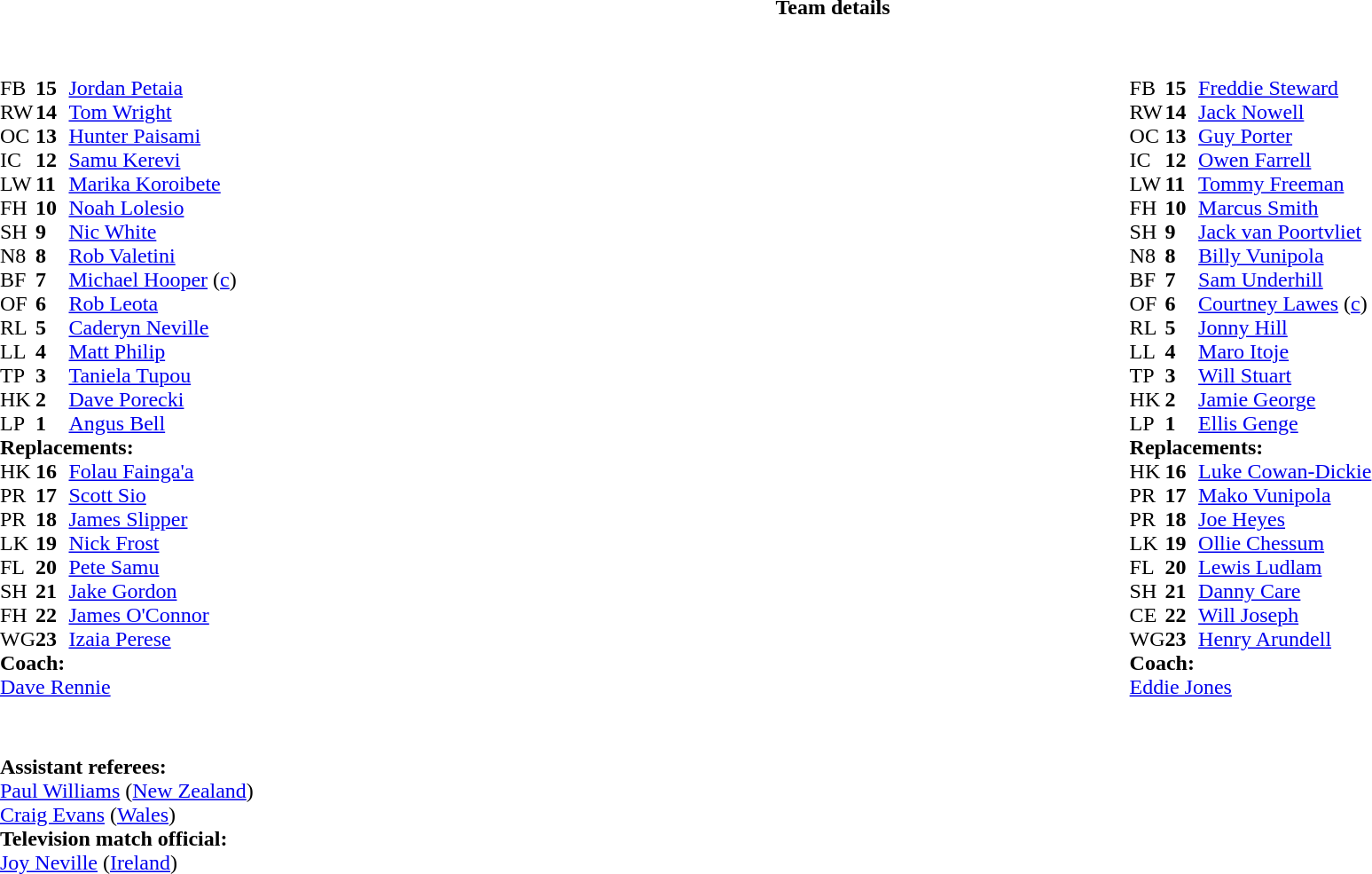<table border="0" style="width:100%;" class="collapsible collapsed">
<tr>
<th>Team details</th>
</tr>
<tr>
<td><br><table style="width:100%">
<tr>
<td style="vertical-align:top;width:50%"><br><table cellspacing="0" cellpadding="0">
<tr>
<th width="25"></th>
<th width="25"></th>
</tr>
<tr>
<td>FB</td>
<td><strong>15</strong></td>
<td><a href='#'>Jordan Petaia</a></td>
<td></td>
<td></td>
</tr>
<tr>
<td>RW</td>
<td><strong>14</strong></td>
<td><a href='#'>Tom Wright</a></td>
</tr>
<tr>
<td>OC</td>
<td><strong>13</strong></td>
<td><a href='#'>Hunter Paisami</a></td>
</tr>
<tr>
<td>IC</td>
<td><strong>12</strong></td>
<td><a href='#'>Samu Kerevi</a></td>
</tr>
<tr>
<td>LW</td>
<td><strong>11</strong></td>
<td><a href='#'>Marika Koroibete</a></td>
</tr>
<tr>
<td>FH</td>
<td><strong>10</strong></td>
<td><a href='#'>Noah Lolesio</a></td>
</tr>
<tr>
<td>SH</td>
<td><strong>9</strong></td>
<td><a href='#'>Nic White</a></td>
<td></td>
<td></td>
</tr>
<tr>
<td>N8</td>
<td><strong>8</strong></td>
<td><a href='#'>Rob Valetini</a></td>
</tr>
<tr>
<td>BF</td>
<td><strong>7</strong></td>
<td><a href='#'>Michael Hooper</a> (<a href='#'>c</a>)</td>
</tr>
<tr>
<td>OF</td>
<td><strong>6</strong></td>
<td><a href='#'>Rob Leota</a></td>
<td></td>
<td></td>
</tr>
<tr>
<td>RL</td>
<td><strong>5</strong></td>
<td><a href='#'>Caderyn Neville</a></td>
<td></td>
<td></td>
</tr>
<tr>
<td>LL</td>
<td><strong>4</strong></td>
<td><a href='#'>Matt Philip</a></td>
</tr>
<tr>
<td>TP</td>
<td><strong>3</strong></td>
<td><a href='#'>Taniela Tupou</a></td>
<td></td>
<td></td>
</tr>
<tr>
<td>HK</td>
<td><strong>2</strong></td>
<td><a href='#'>Dave Porecki</a></td>
<td></td>
<td></td>
</tr>
<tr>
<td>LP</td>
<td><strong>1</strong></td>
<td><a href='#'>Angus Bell</a></td>
<td></td>
<td></td>
<td></td>
</tr>
<tr>
<td colspan="3"><strong>Replacements:</strong></td>
</tr>
<tr>
<td>HK</td>
<td><strong>16</strong></td>
<td><a href='#'>Folau Fainga'a</a></td>
<td></td>
<td></td>
</tr>
<tr>
<td>PR</td>
<td><strong>17</strong></td>
<td><a href='#'>Scott Sio</a></td>
<td></td>
<td></td>
<td></td>
</tr>
<tr>
<td>PR</td>
<td><strong>18</strong></td>
<td><a href='#'>James Slipper</a></td>
<td></td>
<td></td>
</tr>
<tr>
<td>LK</td>
<td><strong>19</strong></td>
<td><a href='#'>Nick Frost</a></td>
<td></td>
<td></td>
</tr>
<tr>
<td>FL</td>
<td><strong>20</strong></td>
<td><a href='#'>Pete Samu</a></td>
<td></td>
<td></td>
</tr>
<tr>
<td>SH</td>
<td><strong>21</strong></td>
<td><a href='#'>Jake Gordon</a></td>
<td></td>
<td></td>
</tr>
<tr>
<td>FH</td>
<td><strong>22</strong></td>
<td><a href='#'>James O'Connor</a></td>
<td></td>
<td></td>
<td></td>
</tr>
<tr>
<td>WG</td>
<td><strong>23</strong></td>
<td><a href='#'>Izaia Perese</a></td>
<td></td>
<td></td>
<td></td>
</tr>
<tr>
<td colspan="3"><strong>Coach:</strong></td>
</tr>
<tr>
<td colspan="3"> <a href='#'>Dave Rennie</a></td>
</tr>
</table>
</td>
<td style="vertical-align:top;width:50%"><br><table cellspacing="0" cellpadding="0" style="margin:auto">
<tr>
<th width="25"></th>
<th width="25"></th>
</tr>
<tr>
<td>FB</td>
<td><strong>15</strong></td>
<td><a href='#'>Freddie Steward</a></td>
</tr>
<tr>
<td>RW</td>
<td><strong>14</strong></td>
<td><a href='#'>Jack Nowell</a></td>
</tr>
<tr>
<td>OC</td>
<td><strong>13</strong></td>
<td><a href='#'>Guy Porter</a></td>
<td></td>
<td></td>
</tr>
<tr>
<td>IC</td>
<td><strong>12</strong></td>
<td><a href='#'>Owen Farrell</a></td>
</tr>
<tr>
<td>LW</td>
<td><strong>11</strong></td>
<td><a href='#'>Tommy Freeman</a></td>
<td></td>
<td></td>
</tr>
<tr>
<td>FH</td>
<td><strong>10</strong></td>
<td><a href='#'>Marcus Smith</a></td>
<td></td>
</tr>
<tr>
<td>SH</td>
<td><strong>9</strong></td>
<td><a href='#'>Jack van Poortvliet</a></td>
<td></td>
<td></td>
</tr>
<tr>
<td>N8</td>
<td><strong>8</strong></td>
<td><a href='#'>Billy Vunipola</a></td>
</tr>
<tr>
<td>BF</td>
<td><strong>7</strong></td>
<td><a href='#'>Sam Underhill</a></td>
<td></td>
<td></td>
</tr>
<tr>
<td>OF</td>
<td><strong>6</strong></td>
<td><a href='#'>Courtney Lawes</a> (<a href='#'>c</a>)</td>
</tr>
<tr>
<td>RL</td>
<td><strong>5</strong></td>
<td><a href='#'>Jonny Hill</a></td>
</tr>
<tr>
<td>LL</td>
<td><strong>4</strong></td>
<td><a href='#'>Maro Itoje</a></td>
<td></td>
<td></td>
</tr>
<tr>
<td>TP</td>
<td><strong>3</strong></td>
<td><a href='#'>Will Stuart</a></td>
<td></td>
<td></td>
</tr>
<tr>
<td>HK</td>
<td><strong>2</strong></td>
<td><a href='#'>Jamie George</a></td>
<td></td>
<td></td>
</tr>
<tr>
<td>LP</td>
<td><strong>1</strong></td>
<td><a href='#'>Ellis Genge</a></td>
<td></td>
<td></td>
</tr>
<tr>
<td colspan="3"><strong>Replacements:</strong></td>
</tr>
<tr>
<td>HK</td>
<td><strong>16</strong></td>
<td><a href='#'>Luke Cowan-Dickie</a></td>
<td></td>
<td></td>
</tr>
<tr>
<td>PR</td>
<td><strong>17</strong></td>
<td><a href='#'>Mako Vunipola</a></td>
<td></td>
<td></td>
</tr>
<tr>
<td>PR</td>
<td><strong>18</strong></td>
<td><a href='#'>Joe Heyes</a></td>
<td></td>
<td></td>
</tr>
<tr>
<td>LK</td>
<td><strong>19</strong></td>
<td><a href='#'>Ollie Chessum</a></td>
<td></td>
<td></td>
</tr>
<tr>
<td>FL</td>
<td><strong>20</strong></td>
<td><a href='#'>Lewis Ludlam</a></td>
<td></td>
<td></td>
</tr>
<tr>
<td>SH</td>
<td><strong>21</strong></td>
<td><a href='#'>Danny Care</a></td>
<td></td>
<td></td>
</tr>
<tr>
<td>CE</td>
<td><strong>22</strong></td>
<td><a href='#'>Will Joseph</a></td>
<td></td>
<td></td>
</tr>
<tr>
<td>WG</td>
<td><strong>23</strong></td>
<td><a href='#'>Henry Arundell</a></td>
<td></td>
<td></td>
</tr>
<tr>
<td colspan="3"><strong>Coach:</strong></td>
</tr>
<tr>
<td colspan="3"> <a href='#'>Eddie Jones</a></td>
</tr>
</table>
</td>
</tr>
</table>
<table style="width:100%">
<tr>
<td><br><br><strong>Assistant referees:</strong>
<br><a href='#'>Paul Williams</a> (<a href='#'>New Zealand</a>)
<br><a href='#'>Craig Evans</a> (<a href='#'>Wales</a>)
<br><strong>Television match official:</strong>
<br><a href='#'>Joy Neville</a> (<a href='#'>Ireland</a>)</td>
</tr>
</table>
</td>
</tr>
</table>
